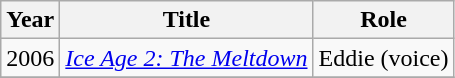<table class="wikitable sortable">
<tr>
<th>Year</th>
<th>Title</th>
<th>Role</th>
</tr>
<tr>
<td>2006</td>
<td><em><a href='#'>Ice Age 2: The Meltdown</a></em></td>
<td>Eddie (voice)</td>
</tr>
<tr>
</tr>
</table>
